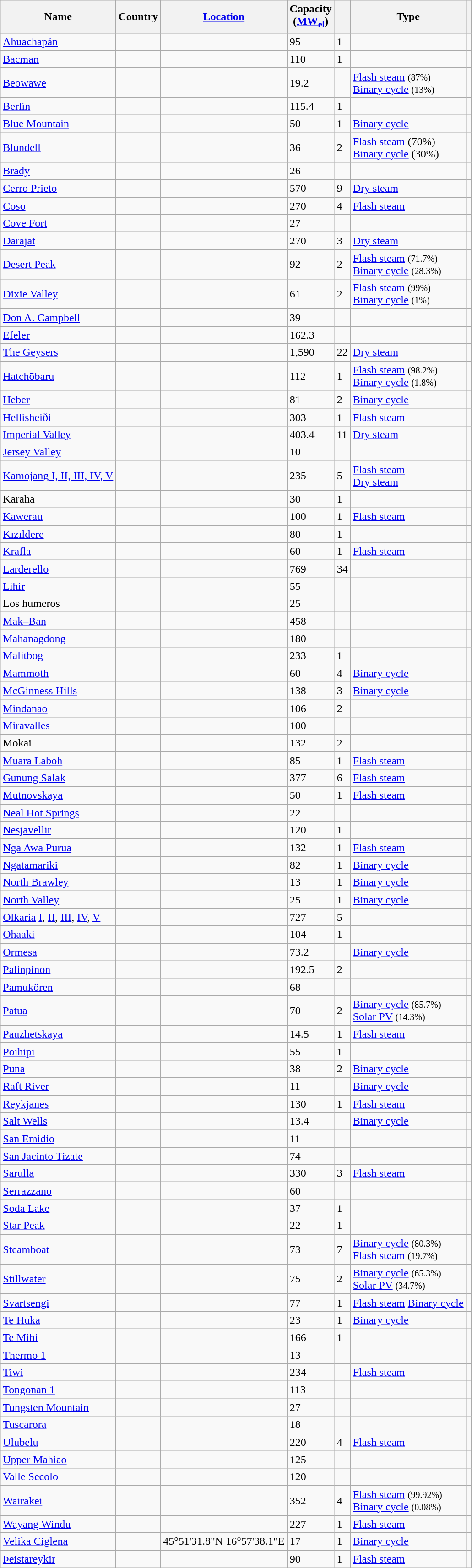<table class="wikitable sortable">
<tr>
<th>Name</th>
<th>Country</th>
<th><a href='#'>Location</a></th>
<th>Capacity<br>(<a href='#'>MW<sub>el</sub></a>)</th>
<th></th>
<th>Type</th>
<th class="unsortable"></th>
</tr>
<tr>
<td><a href='#'>Ahuachapán</a></td>
<td></td>
<td></td>
<td>95</td>
<td>1</td>
<td></td>
<td></td>
</tr>
<tr>
<td><a href='#'>Bacman</a></td>
<td></td>
<td></td>
<td>110</td>
<td>1</td>
<td></td>
<td></td>
</tr>
<tr>
<td><a href='#'>Beowawe</a></td>
<td></td>
<td></td>
<td>19.2</td>
<td></td>
<td><a href='#'>Flash steam</a> <small>(87%)</small><br><a href='#'>Binary cycle</a> <small>(13%)</small></td>
<td></td>
</tr>
<tr>
<td><a href='#'>Berlín</a></td>
<td></td>
<td></td>
<td>115.4</td>
<td>1</td>
<td></td>
<td></td>
</tr>
<tr>
<td><a href='#'>Blue Mountain</a></td>
<td></td>
<td></td>
<td>50</td>
<td>1</td>
<td><a href='#'>Binary cycle</a></td>
<td></td>
</tr>
<tr>
<td><a href='#'>Blundell</a></td>
<td></td>
<td></td>
<td>36</td>
<td>2</td>
<td><a href='#'>Flash steam</a> (70%)<br><a href='#'>Binary cycle</a> (30%)</td>
<td></td>
</tr>
<tr>
<td><a href='#'>Brady</a></td>
<td></td>
<td></td>
<td>26</td>
<td></td>
<td></td>
<td></td>
</tr>
<tr>
<td><a href='#'>Cerro Prieto</a></td>
<td></td>
<td></td>
<td>570</td>
<td>9</td>
<td><a href='#'>Dry steam</a></td>
<td></td>
</tr>
<tr>
<td><a href='#'>Coso</a></td>
<td></td>
<td></td>
<td>270</td>
<td>4</td>
<td><a href='#'>Flash steam</a></td>
<td></td>
</tr>
<tr>
<td><a href='#'>Cove Fort</a></td>
<td></td>
<td></td>
<td>27</td>
<td></td>
<td></td>
<td></td>
</tr>
<tr>
<td><a href='#'>Darajat</a></td>
<td></td>
<td></td>
<td>270</td>
<td>3</td>
<td><a href='#'>Dry steam</a></td>
<td></td>
</tr>
<tr>
<td><a href='#'>Desert Peak</a></td>
<td></td>
<td></td>
<td>92</td>
<td>2</td>
<td><a href='#'>Flash steam</a> <small>(71.7%)</small><br><a href='#'>Binary cycle</a> <small>(28.3%)</small></td>
<td></td>
</tr>
<tr>
<td><a href='#'>Dixie Valley</a></td>
<td></td>
<td></td>
<td>61</td>
<td>2</td>
<td><a href='#'>Flash steam</a> <small>(99%)</small><br><a href='#'>Binary cycle</a> <small>(1%)</small></td>
<td></td>
</tr>
<tr>
<td><a href='#'>Don A. Campbell</a></td>
<td></td>
<td></td>
<td>39</td>
<td></td>
<td></td>
<td></td>
</tr>
<tr>
<td><a href='#'>Efeler</a></td>
<td></td>
<td></td>
<td>162.3 </td>
<td></td>
<td></td>
<td></td>
</tr>
<tr>
<td><a href='#'>The Geysers</a></td>
<td></td>
<td></td>
<td>1,590</td>
<td>22</td>
<td><a href='#'>Dry steam</a></td>
<td></td>
</tr>
<tr>
<td><a href='#'>Hatchōbaru</a></td>
<td></td>
<td></td>
<td>112</td>
<td>1</td>
<td><a href='#'>Flash steam</a> <small>(98.2%)</small><br><a href='#'>Binary cycle</a> <small>(1.8%)</small></td>
<td></td>
</tr>
<tr>
<td><a href='#'>Heber</a></td>
<td></td>
<td></td>
<td>81</td>
<td>2</td>
<td><a href='#'>Binary cycle</a></td>
<td></td>
</tr>
<tr>
<td><a href='#'>Hellisheiði</a></td>
<td></td>
<td></td>
<td>303</td>
<td>1</td>
<td><a href='#'>Flash steam</a></td>
<td></td>
</tr>
<tr>
<td><a href='#'>Imperial Valley</a></td>
<td></td>
<td></td>
<td>403.4</td>
<td>11</td>
<td><a href='#'>Dry steam</a></td>
<td></td>
</tr>
<tr>
<td><a href='#'>Jersey Valley</a></td>
<td></td>
<td></td>
<td>10</td>
<td></td>
<td></td>
<td></td>
</tr>
<tr>
<td><a href='#'>Kamojang I, II, III, IV, V</a></td>
<td></td>
<td></td>
<td>235</td>
<td>5</td>
<td><a href='#'>Flash steam</a><br><a href='#'>Dry steam</a></td>
<td></td>
</tr>
<tr>
<td>Karaha</td>
<td></td>
<td></td>
<td>30</td>
<td>1</td>
<td></td>
<td></td>
</tr>
<tr>
<td><a href='#'>Kawerau</a></td>
<td></td>
<td></td>
<td>100</td>
<td>1</td>
<td><a href='#'>Flash steam</a></td>
<td></td>
</tr>
<tr>
<td><a href='#'>Kızıldere</a></td>
<td></td>
<td></td>
<td>80</td>
<td>1</td>
<td></td>
<td></td>
</tr>
<tr>
<td><a href='#'>Krafla</a></td>
<td></td>
<td></td>
<td>60</td>
<td>1</td>
<td><a href='#'>Flash steam</a></td>
<td></td>
</tr>
<tr>
<td><a href='#'>Larderello</a></td>
<td></td>
<td></td>
<td>769</td>
<td>34</td>
<td></td>
<td></td>
</tr>
<tr>
<td><a href='#'>Lihir</a></td>
<td></td>
<td></td>
<td>55</td>
<td></td>
<td></td>
<td></td>
</tr>
<tr>
<td>Los humeros</td>
<td></td>
<td></td>
<td>25</td>
<td></td>
<td></td>
<td></td>
</tr>
<tr>
<td><a href='#'>Mak–Ban</a></td>
<td></td>
<td></td>
<td>458</td>
<td></td>
<td></td>
<td></td>
</tr>
<tr>
<td><a href='#'>Mahanagdong</a></td>
<td></td>
<td></td>
<td>180</td>
<td></td>
<td></td>
<td></td>
</tr>
<tr>
<td><a href='#'>Malitbog</a></td>
<td></td>
<td></td>
<td>233</td>
<td>1</td>
<td></td>
<td></td>
</tr>
<tr>
<td><a href='#'>Mammoth</a></td>
<td></td>
<td></td>
<td>60</td>
<td>4</td>
<td><a href='#'>Binary cycle</a></td>
<td></td>
</tr>
<tr>
<td><a href='#'>McGinness Hills</a></td>
<td></td>
<td></td>
<td>138</td>
<td>3</td>
<td><a href='#'>Binary cycle</a></td>
<td></td>
</tr>
<tr>
<td><a href='#'>Mindanao</a></td>
<td></td>
<td></td>
<td>106</td>
<td>2</td>
<td></td>
<td></td>
</tr>
<tr>
<td><a href='#'>Miravalles</a></td>
<td></td>
<td></td>
<td>100</td>
<td></td>
<td></td>
<td></td>
</tr>
<tr>
<td>Mokai</td>
<td></td>
<td></td>
<td>132</td>
<td>2</td>
<td></td>
<td></td>
</tr>
<tr>
<td><a href='#'>Muara Laboh</a></td>
<td></td>
<td></td>
<td>85</td>
<td>1</td>
<td><a href='#'>Flash steam</a></td>
<td></td>
</tr>
<tr>
<td><a href='#'>Gunung Salak</a></td>
<td></td>
<td></td>
<td>377</td>
<td>6</td>
<td><a href='#'>Flash steam</a></td>
<td></td>
</tr>
<tr>
<td><a href='#'>Mutnovskaya</a></td>
<td></td>
<td></td>
<td>50</td>
<td>1</td>
<td><a href='#'>Flash steam</a></td>
<td></td>
</tr>
<tr>
<td><a href='#'>Neal Hot Springs</a></td>
<td></td>
<td></td>
<td>22</td>
<td></td>
<td></td>
<td></td>
</tr>
<tr>
<td><a href='#'>Nesjavellir</a></td>
<td></td>
<td></td>
<td>120</td>
<td>1</td>
<td></td>
<td></td>
</tr>
<tr>
<td><a href='#'>Nga Awa Purua</a></td>
<td></td>
<td></td>
<td>132</td>
<td>1</td>
<td><a href='#'>Flash steam</a></td>
<td></td>
</tr>
<tr>
<td><a href='#'>Ngatamariki</a></td>
<td></td>
<td></td>
<td>82</td>
<td>1</td>
<td><a href='#'>Binary cycle</a></td>
<td></td>
</tr>
<tr>
<td><a href='#'>North Brawley</a></td>
<td></td>
<td></td>
<td>13</td>
<td>1</td>
<td><a href='#'>Binary cycle</a></td>
<td></td>
</tr>
<tr>
<td><a href='#'>North Valley</a></td>
<td></td>
<td></td>
<td>25</td>
<td>1</td>
<td><a href='#'>Binary cycle</a></td>
<td></td>
</tr>
<tr>
<td><a href='#'>Olkaria</a> <a href='#'>I</a>, <a href='#'>II</a>, <a href='#'>III</a>, <a href='#'>IV</a>, <a href='#'>V</a></td>
<td></td>
<td></td>
<td>727</td>
<td>5</td>
<td></td>
<td></td>
</tr>
<tr>
<td><a href='#'>Ohaaki</a></td>
<td></td>
<td></td>
<td>104</td>
<td>1</td>
<td></td>
<td></td>
</tr>
<tr>
<td><a href='#'>Ormesa</a></td>
<td></td>
<td></td>
<td>73.2</td>
<td></td>
<td><a href='#'>Binary cycle</a></td>
<td></td>
</tr>
<tr>
<td><a href='#'>Palinpinon</a></td>
<td></td>
<td></td>
<td>192.5</td>
<td>2</td>
<td></td>
<td></td>
</tr>
<tr>
<td><a href='#'>Pamukören</a></td>
<td></td>
<td></td>
<td>68</td>
<td></td>
<td></td>
<td></td>
</tr>
<tr>
<td><a href='#'>Patua</a> </td>
<td></td>
<td></td>
<td>70</td>
<td>2</td>
<td><a href='#'>Binary cycle</a> <small>(85.7%)</small><br><a href='#'>Solar PV</a> <small>(14.3%)</small></td>
<td></td>
</tr>
<tr>
<td><a href='#'>Pauzhetskaya</a></td>
<td></td>
<td></td>
<td>14.5</td>
<td>1</td>
<td><a href='#'>Flash steam</a></td>
<td></td>
</tr>
<tr>
<td><a href='#'>Poihipi</a></td>
<td></td>
<td></td>
<td>55</td>
<td>1</td>
<td></td>
<td></td>
</tr>
<tr>
<td><a href='#'>Puna</a> </td>
<td></td>
<td></td>
<td>38</td>
<td>2</td>
<td><a href='#'>Binary cycle</a></td>
<td></td>
</tr>
<tr>
<td><a href='#'>Raft River</a></td>
<td></td>
<td></td>
<td>11</td>
<td></td>
<td><a href='#'>Binary cycle</a></td>
<td></td>
</tr>
<tr>
<td><a href='#'>Reykjanes</a></td>
<td></td>
<td></td>
<td>130</td>
<td>1</td>
<td><a href='#'>Flash steam</a></td>
<td></td>
</tr>
<tr>
<td><a href='#'>Salt Wells</a></td>
<td></td>
<td></td>
<td>13.4</td>
<td></td>
<td><a href='#'>Binary cycle</a></td>
<td></td>
</tr>
<tr>
<td><a href='#'>San Emidio</a></td>
<td></td>
<td></td>
<td>11</td>
<td></td>
<td></td>
<td></td>
</tr>
<tr>
<td><a href='#'>San Jacinto Tizate</a></td>
<td></td>
<td></td>
<td>74</td>
<td></td>
<td></td>
<td></td>
</tr>
<tr>
<td><a href='#'>Sarulla</a></td>
<td></td>
<td></td>
<td>330</td>
<td>3</td>
<td><a href='#'>Flash steam</a></td>
<td></td>
</tr>
<tr>
<td><a href='#'>Serrazzano</a></td>
<td></td>
<td></td>
<td>60</td>
<td></td>
<td></td>
<td></td>
</tr>
<tr>
<td><a href='#'>Soda Lake</a></td>
<td></td>
<td></td>
<td>37</td>
<td>1</td>
<td></td>
<td></td>
</tr>
<tr>
<td><a href='#'>Star Peak</a></td>
<td></td>
<td></td>
<td>22</td>
<td>1</td>
<td></td>
<td></td>
</tr>
<tr>
<td><a href='#'>Steamboat</a></td>
<td></td>
<td></td>
<td>73 </td>
<td>7</td>
<td><a href='#'>Binary cycle</a> <small>(80.3%)</small><br><a href='#'>Flash steam</a> <small>(19.7%)</small></td>
<td></td>
</tr>
<tr>
<td><a href='#'>Stillwater</a></td>
<td></td>
<td></td>
<td>75</td>
<td>2 </td>
<td><a href='#'>Binary cycle</a> <small>(65.3%)</small><br><a href='#'>Solar PV</a> <small>(34.7%)</small></td>
<td></td>
</tr>
<tr>
<td><a href='#'>Svartsengi</a></td>
<td></td>
<td></td>
<td>77</td>
<td>1</td>
<td><a href='#'>Flash steam</a> <a href='#'>Binary cycle</a></td>
<td></td>
</tr>
<tr>
<td><a href='#'>Te Huka</a></td>
<td></td>
<td></td>
<td>23</td>
<td>1</td>
<td><a href='#'>Binary cycle</a></td>
<td></td>
</tr>
<tr>
<td><a href='#'>Te Mihi</a></td>
<td></td>
<td></td>
<td>166</td>
<td>1</td>
<td></td>
<td></td>
</tr>
<tr>
<td><a href='#'>Thermo 1</a></td>
<td></td>
<td></td>
<td>13</td>
<td></td>
<td></td>
<td></td>
</tr>
<tr>
<td><a href='#'>Tiwi</a></td>
<td></td>
<td></td>
<td>234</td>
<td></td>
<td><a href='#'>Flash steam</a></td>
<td></td>
</tr>
<tr>
<td><a href='#'>Tongonan 1</a></td>
<td></td>
<td></td>
<td>113</td>
<td></td>
<td></td>
<td></td>
</tr>
<tr>
<td><a href='#'>Tungsten Mountain</a></td>
<td></td>
<td></td>
<td>27</td>
<td></td>
<td></td>
<td></td>
</tr>
<tr>
<td><a href='#'>Tuscarora</a></td>
<td></td>
<td></td>
<td>18</td>
<td></td>
<td></td>
<td></td>
</tr>
<tr>
<td><a href='#'>Ulubelu</a></td>
<td></td>
<td></td>
<td>220</td>
<td>4</td>
<td><a href='#'>Flash steam</a></td>
<td></td>
</tr>
<tr>
<td><a href='#'>Upper Mahiao</a></td>
<td></td>
<td></td>
<td>125</td>
<td></td>
<td></td>
<td></td>
</tr>
<tr>
<td><a href='#'>Valle Secolo</a></td>
<td></td>
<td></td>
<td>120</td>
<td></td>
<td></td>
<td></td>
</tr>
<tr>
<td><a href='#'>Wairakei</a></td>
<td></td>
<td></td>
<td>352</td>
<td>4</td>
<td><a href='#'>Flash steam</a> <small>(99.92%)</small><br><a href='#'>Binary cycle</a> <small>(0.08%)</small></td>
<td></td>
</tr>
<tr>
<td><a href='#'>Wayang Windu</a></td>
<td></td>
<td></td>
<td>227</td>
<td>1</td>
<td><a href='#'>Flash steam</a></td>
<td></td>
</tr>
<tr>
<td><a href='#'>Velika Ciglena</a></td>
<td></td>
<td>45°51'31.8"N 16°57'38.1"E</td>
<td>17</td>
<td>1</td>
<td><a href='#'>Binary cycle</a></td>
<td></td>
</tr>
<tr>
<td><a href='#'>Þeistareykir</a></td>
<td></td>
<td></td>
<td>90</td>
<td>1</td>
<td><a href='#'>Flash steam</a></td>
<td></td>
</tr>
</table>
